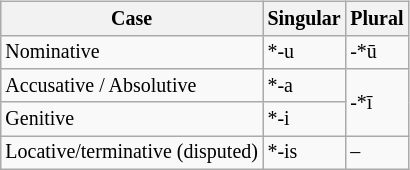<table class="wikitable" style="float:right; font-size:smaller;">
<tr>
<th>Case</th>
<th>Singular</th>
<th>Plural</th>
</tr>
<tr>
<td>Nominative</td>
<td>*-u</td>
<td>-*ū</td>
</tr>
<tr>
<td>Accusative / Absolutive</td>
<td>*-a</td>
<td rowspan=2>-*ī</td>
</tr>
<tr>
<td>Genitive</td>
<td>*-i</td>
</tr>
<tr>
<td>Locative/terminative (disputed)</td>
<td>*-is</td>
<td>–</td>
</tr>
</table>
